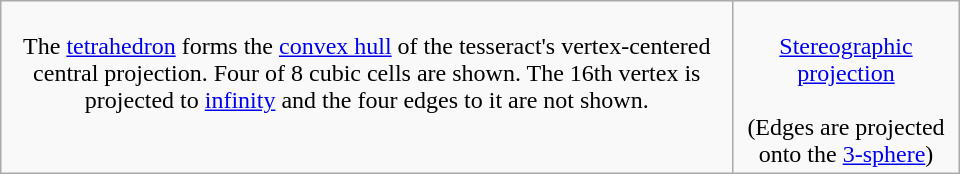<table class=wikitable width=640>
<tr align=center valign=top>
<td><br>The <a href='#'>tetrahedron</a> forms the <a href='#'>convex hull</a> of the tesseract's vertex-centered central projection. Four of 8 cubic cells are shown. The 16th vertex is projected to <a href='#'>infinity</a> and the four edges to it are not shown.</td>
<td><br><a href='#'>Stereographic projection</a><br><br>(Edges are projected onto the <a href='#'>3-sphere</a>)</td>
</tr>
</table>
